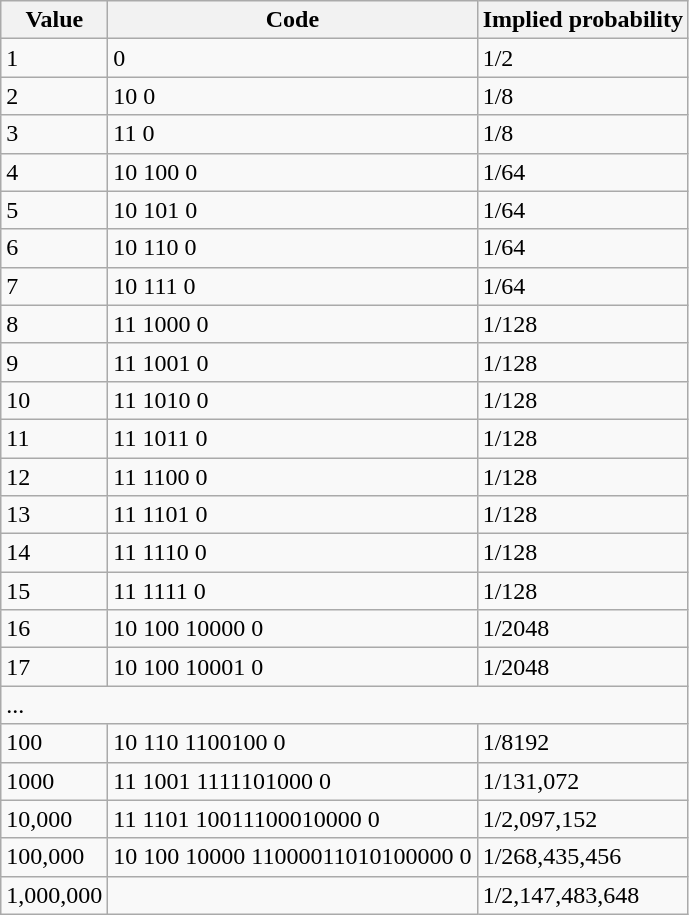<table class="wikitable">
<tr>
<th>Value</th>
<th>Code</th>
<th>Implied probability</th>
</tr>
<tr>
<td>1</td>
<td>0</td>
<td>1/2</td>
</tr>
<tr>
<td>2</td>
<td>10 0</td>
<td>1/8</td>
</tr>
<tr>
<td>3</td>
<td>11 0</td>
<td>1/8</td>
</tr>
<tr>
<td>4</td>
<td>10 100 0</td>
<td>1/64</td>
</tr>
<tr>
<td>5</td>
<td>10 101 0</td>
<td>1/64</td>
</tr>
<tr>
<td>6</td>
<td>10 110 0</td>
<td>1/64</td>
</tr>
<tr>
<td>7</td>
<td>10 111 0</td>
<td>1/64</td>
</tr>
<tr>
<td>8</td>
<td>11 1000 0</td>
<td>1/128</td>
</tr>
<tr>
<td>9</td>
<td>11 1001 0</td>
<td>1/128</td>
</tr>
<tr>
<td>10</td>
<td>11 1010 0</td>
<td>1/128</td>
</tr>
<tr>
<td>11</td>
<td>11 1011 0</td>
<td>1/128</td>
</tr>
<tr>
<td>12</td>
<td>11 1100 0</td>
<td>1/128</td>
</tr>
<tr>
<td>13</td>
<td>11 1101 0</td>
<td>1/128</td>
</tr>
<tr>
<td>14</td>
<td>11 1110 0</td>
<td>1/128</td>
</tr>
<tr>
<td>15</td>
<td>11 1111 0</td>
<td>1/128</td>
</tr>
<tr>
<td>16</td>
<td>10 100 10000 0</td>
<td>1/2048</td>
</tr>
<tr>
<td>17</td>
<td>10 100 10001 0</td>
<td>1/2048</td>
</tr>
<tr>
<td colspan="3">...</td>
</tr>
<tr>
<td>100</td>
<td>10 110 1100100 0</td>
<td>1/8192</td>
</tr>
<tr>
<td>1000</td>
<td>11 1001 1111101000 0</td>
<td>1/131,072</td>
</tr>
<tr>
<td>10,000</td>
<td>11 1101 10011100010000 0</td>
<td>1/2,097,152</td>
</tr>
<tr>
<td>100,000</td>
<td>10 100 10000 11000011010100000 0</td>
<td>1/268,435,456</td>
</tr>
<tr>
<td>1,000,000</td>
<td></td>
<td>1/2,147,483,648</td>
</tr>
</table>
